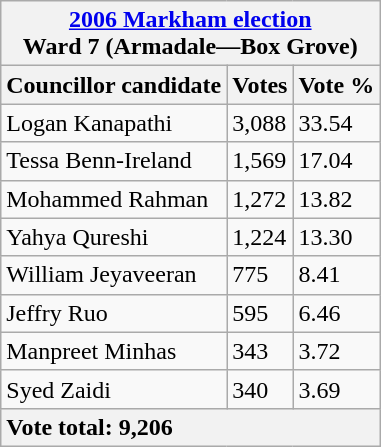<table class="wikitable">
<tr>
<th colspan="3" style="text-align:center;"><strong><a href='#'>2006 Markham election</a><br>Ward 7 (Armadale—Box Grove)</strong></th>
</tr>
<tr>
<th>Councillor candidate</th>
<th>Votes</th>
<th>Vote %</th>
</tr>
<tr>
<td>Logan Kanapathi</td>
<td>3,088</td>
<td>33.54</td>
</tr>
<tr>
<td>Tessa Benn-Ireland</td>
<td>1,569</td>
<td>17.04</td>
</tr>
<tr>
<td>Mohammed Rahman</td>
<td>1,272</td>
<td>13.82</td>
</tr>
<tr>
<td>Yahya Qureshi</td>
<td>1,224</td>
<td>13.30</td>
</tr>
<tr>
<td>William Jeyaveeran</td>
<td>775</td>
<td>8.41</td>
</tr>
<tr>
<td>Jeffry Ruo</td>
<td>595</td>
<td>6.46</td>
</tr>
<tr>
<td>Manpreet Minhas</td>
<td>343</td>
<td>3.72</td>
</tr>
<tr>
<td>Syed Zaidi</td>
<td>340</td>
<td>3.69</td>
</tr>
<tr>
<th colspan="3" style="text-align:left;"><strong>Vote total:</strong> 9,206</th>
</tr>
</table>
